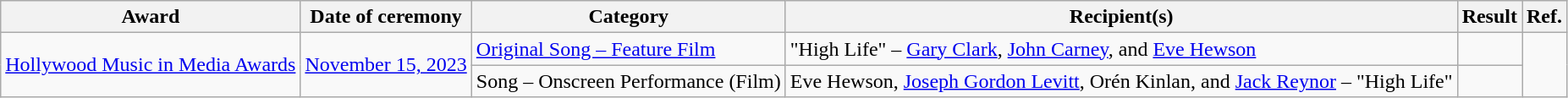<table class="wikitable">
<tr>
<th>Award</th>
<th>Date of ceremony</th>
<th>Category</th>
<th>Recipient(s)</th>
<th>Result</th>
<th>Ref.</th>
</tr>
<tr>
<td rowspan="2"><a href='#'>Hollywood Music in Media Awards</a></td>
<td rowspan="2"><a href='#'>November 15, 2023</a></td>
<td><a href='#'>Original Song – Feature Film</a></td>
<td>"High Life" – <a href='#'>Gary Clark</a>, <a href='#'>John Carney</a>, and <a href='#'>Eve Hewson</a></td>
<td></td>
<td rowspan="2"></td>
</tr>
<tr>
<td>Song – Onscreen Performance (Film)</td>
<td>Eve Hewson, <a href='#'>Joseph Gordon Levitt</a>, Orén Kinlan, and <a href='#'>Jack Reynor</a> – "High Life"</td>
<td></td>
</tr>
</table>
